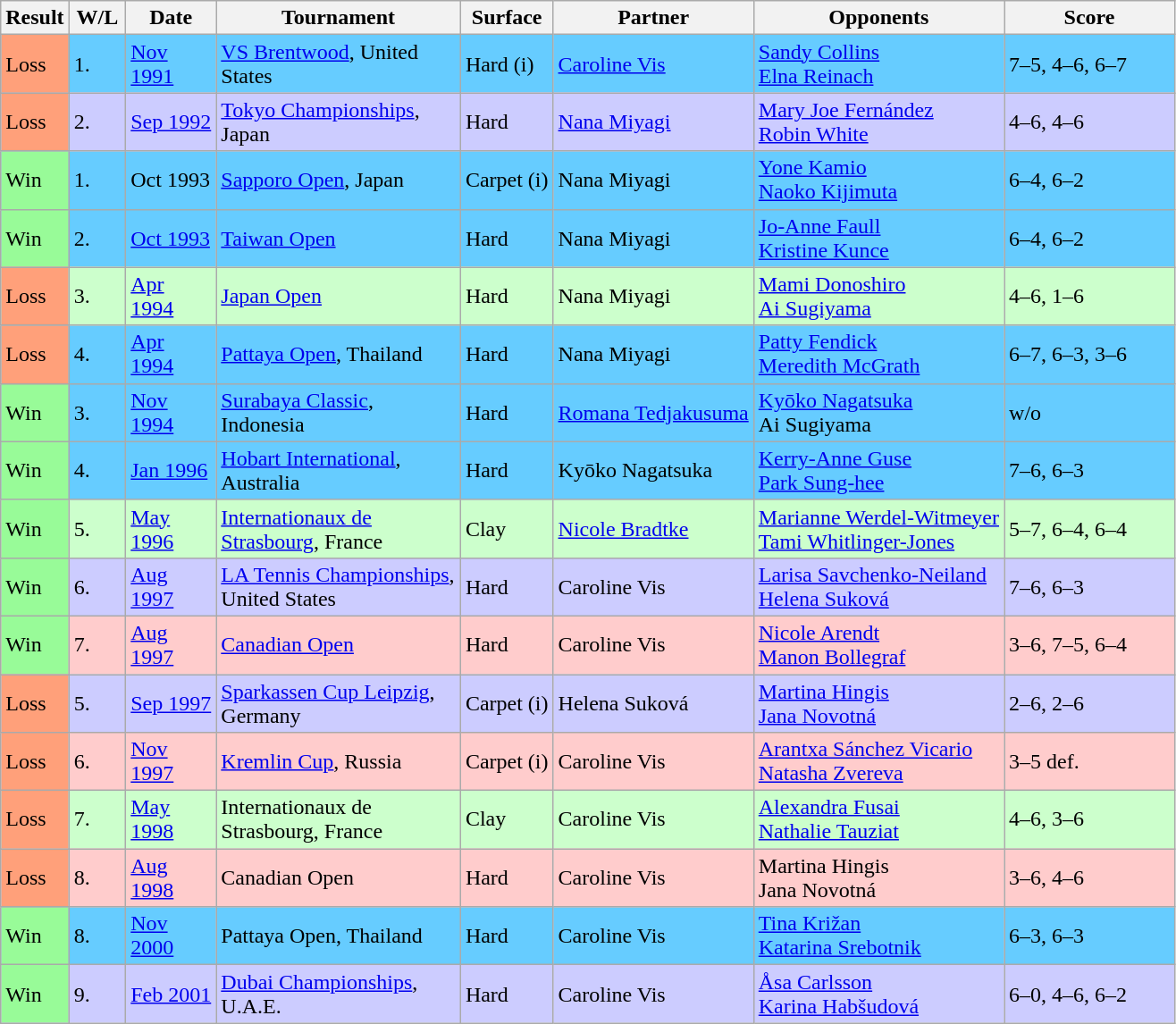<table class="sortable wikitable">
<tr>
<th style="width:40px">Result</th>
<th style="width:35px" class="unsortable">W/L</th>
<th style="width:60px">Date</th>
<th style="width:175px">Tournament</th>
<th>Surface</th>
<th>Partner</th>
<th>Opponents</th>
<th style="width:120px" class="unsortable">Score</th>
</tr>
<tr style="background:#66ccff;">
<td style="background:#ffa07a;">Loss</td>
<td>1.</td>
<td><a href='#'>Nov 1991</a></td>
<td><a href='#'>VS Brentwood</a>, United States</td>
<td>Hard (i)</td>
<td> <a href='#'>Caroline Vis</a></td>
<td> <a href='#'>Sandy Collins</a> <br>  <a href='#'>Elna Reinach</a></td>
<td>7–5, 4–6, 6–7</td>
</tr>
<tr style="background:#ccccff;">
<td style="background:#ffa07a;">Loss</td>
<td>2.</td>
<td><a href='#'>Sep 1992</a></td>
<td><a href='#'>Tokyo Championships</a>, Japan</td>
<td>Hard</td>
<td> <a href='#'>Nana Miyagi</a></td>
<td> <a href='#'>Mary Joe Fernández</a> <br>  <a href='#'>Robin White</a></td>
<td>4–6, 4–6</td>
</tr>
<tr style="background:#66ccff;">
<td style="background:#98fb98;">Win</td>
<td>1.</td>
<td>Oct 1993</td>
<td><a href='#'>Sapporo Open</a>, Japan</td>
<td>Carpet (i)</td>
<td> Nana Miyagi</td>
<td> <a href='#'>Yone Kamio</a> <br> <a href='#'>Naoko Kijimuta</a></td>
<td>6–4, 6–2</td>
</tr>
<tr style="background:#66ccff;">
<td style="background:#98fb98;">Win</td>
<td>2.</td>
<td><a href='#'>Oct 1993</a></td>
<td><a href='#'>Taiwan Open</a></td>
<td>Hard</td>
<td> Nana Miyagi</td>
<td> <a href='#'>Jo-Anne Faull</a> <br>  <a href='#'>Kristine Kunce</a></td>
<td>6–4, 6–2</td>
</tr>
<tr style="background:#ccffcc;">
<td style="background:#ffa07a;">Loss</td>
<td>3.</td>
<td><a href='#'>Apr 1994</a></td>
<td><a href='#'>Japan Open</a></td>
<td>Hard</td>
<td> Nana Miyagi</td>
<td> <a href='#'>Mami Donoshiro</a> <br>  <a href='#'>Ai Sugiyama</a></td>
<td>4–6, 1–6</td>
</tr>
<tr style="background:#66ccff;">
<td style="background:#ffa07a;">Loss</td>
<td>4.</td>
<td><a href='#'>Apr 1994</a></td>
<td><a href='#'>Pattaya Open</a>, Thailand</td>
<td>Hard</td>
<td> Nana Miyagi</td>
<td> <a href='#'>Patty Fendick</a> <br>  <a href='#'>Meredith McGrath</a></td>
<td>6–7, 6–3, 3–6</td>
</tr>
<tr style="background:#66ccff;">
<td style="background:#98fb98;">Win</td>
<td>3.</td>
<td><a href='#'>Nov 1994</a></td>
<td><a href='#'>Surabaya Classic</a>, Indonesia</td>
<td>Hard</td>
<td> <a href='#'>Romana Tedjakusuma</a></td>
<td> <a href='#'>Kyōko Nagatsuka</a> <br>  Ai Sugiyama</td>
<td>w/o</td>
</tr>
<tr style="background:#66ccff;">
<td style="background:#98fb98;">Win</td>
<td>4.</td>
<td><a href='#'>Jan 1996</a></td>
<td><a href='#'>Hobart International</a>, Australia</td>
<td>Hard</td>
<td> Kyōko Nagatsuka</td>
<td> <a href='#'>Kerry-Anne Guse</a> <br>  <a href='#'>Park Sung-hee</a></td>
<td>7–6, 6–3</td>
</tr>
<tr style="background:#ccffcc;">
<td style="background:#98fb98;">Win</td>
<td>5.</td>
<td><a href='#'>May 1996</a></td>
<td><a href='#'>Internationaux de Strasbourg</a>, France</td>
<td>Clay</td>
<td> <a href='#'>Nicole Bradtke</a></td>
<td> <a href='#'>Marianne Werdel-Witmeyer</a> <br>  <a href='#'>Tami Whitlinger-Jones</a></td>
<td>5–7, 6–4, 6–4</td>
</tr>
<tr style="background:#ccccff;">
<td style="background:#98fb98;">Win</td>
<td>6.</td>
<td><a href='#'>Aug 1997</a></td>
<td><a href='#'>LA Tennis Championships</a>, United States</td>
<td>Hard</td>
<td> Caroline Vis</td>
<td> <a href='#'>Larisa Savchenko-Neiland</a> <br>  <a href='#'>Helena Suková</a></td>
<td>7–6, 6–3</td>
</tr>
<tr bgcolor="#ffcccc">
<td style="background:#98fb98;">Win</td>
<td>7.</td>
<td><a href='#'>Aug 1997</a></td>
<td><a href='#'>Canadian Open</a></td>
<td>Hard</td>
<td> Caroline Vis</td>
<td> <a href='#'>Nicole Arendt</a> <br>   <a href='#'>Manon Bollegraf</a></td>
<td>3–6, 7–5, 6–4</td>
</tr>
<tr style="background:#ccccff;">
<td style="background:#ffa07a;">Loss</td>
<td>5.</td>
<td><a href='#'>Sep 1997</a></td>
<td><a href='#'>Sparkassen Cup Leipzig</a>, Germany</td>
<td>Carpet (i)</td>
<td> Helena Suková</td>
<td> <a href='#'>Martina Hingis</a> <br>  <a href='#'>Jana Novotná</a></td>
<td>2–6, 2–6</td>
</tr>
<tr bgcolor="#ffcccc">
<td style="background:#ffa07a;">Loss</td>
<td>6.</td>
<td><a href='#'>Nov 1997</a></td>
<td><a href='#'>Kremlin Cup</a>, Russia</td>
<td>Carpet (i)</td>
<td> Caroline Vis</td>
<td> <a href='#'>Arantxa Sánchez Vicario</a> <br>  <a href='#'>Natasha Zvereva</a></td>
<td>3–5 def.</td>
</tr>
<tr style="background:#ccffcc;">
<td style="background:#ffa07a;">Loss</td>
<td>7.</td>
<td><a href='#'>May 1998</a></td>
<td>Internationaux de Strasbourg, France</td>
<td>Clay</td>
<td> Caroline Vis</td>
<td> <a href='#'>Alexandra Fusai</a> <br>  <a href='#'>Nathalie Tauziat</a></td>
<td>4–6, 3–6</td>
</tr>
<tr bgcolor="#ffcccc">
<td style="background:#ffa07a;">Loss</td>
<td>8.</td>
<td><a href='#'>Aug 1998</a></td>
<td>Canadian Open</td>
<td>Hard</td>
<td> Caroline Vis</td>
<td> Martina Hingis <br>  Jana Novotná</td>
<td>3–6, 4–6</td>
</tr>
<tr style="background:#66ccff;">
<td style="background:#98fb98;">Win</td>
<td>8.</td>
<td><a href='#'>Nov 2000</a></td>
<td>Pattaya Open, Thailand</td>
<td>Hard</td>
<td> Caroline Vis</td>
<td> <a href='#'>Tina Križan</a> <br>  <a href='#'>Katarina Srebotnik</a></td>
<td>6–3, 6–3</td>
</tr>
<tr style="background:#ccccff;">
<td style="background:#98fb98;">Win</td>
<td>9.</td>
<td><a href='#'>Feb 2001</a></td>
<td><a href='#'>Dubai Championships</a>, U.A.E.</td>
<td>Hard</td>
<td> Caroline Vis</td>
<td> <a href='#'>Åsa Carlsson</a> <br>  <a href='#'>Karina Habšudová</a></td>
<td>6–0, 4–6, 6–2</td>
</tr>
</table>
